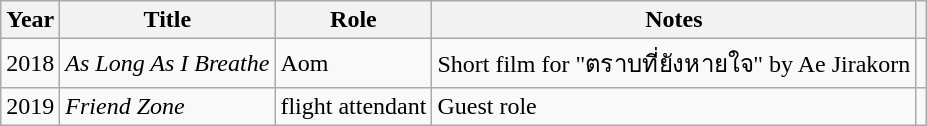<table class="wikitable sortable plainrowheaders">
<tr>
<th scope="col">Year</th>
<th scope="col">Title</th>
<th scope="col">Role</th>
<th scope="col" class="unsortable">Notes</th>
<th scope="col" class="unsortable"></th>
</tr>
<tr>
<td>2018</td>
<td><em>As Long As I Breathe</em></td>
<td>Aom</td>
<td>Short film for "ตราบที่ยังหายใจ" by Ae Jirakorn</td>
<td></td>
</tr>
<tr>
<td>2019</td>
<td><em>Friend Zone</em></td>
<td>flight attendant</td>
<td>Guest role</td>
<td></td>
</tr>
</table>
